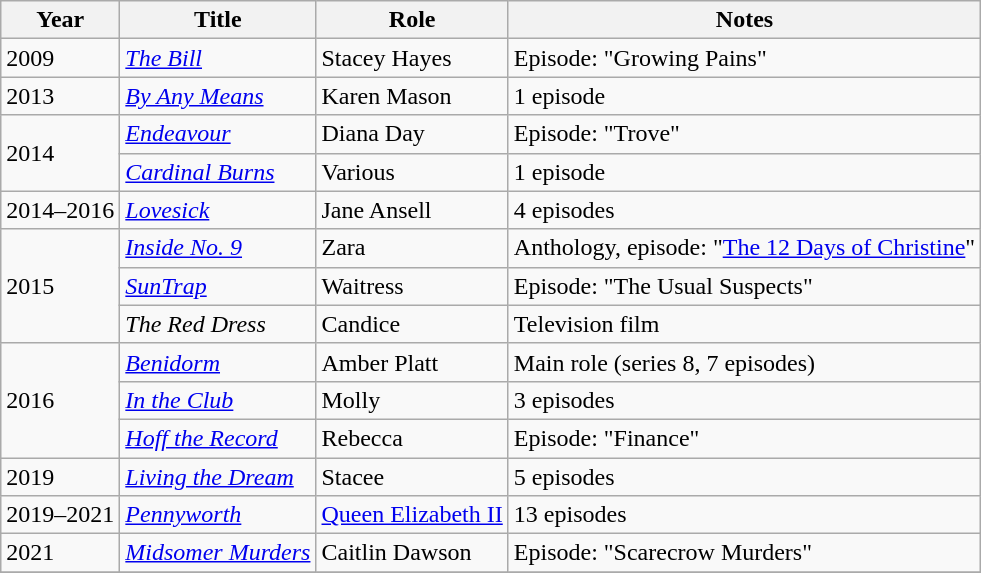<table class="wikitable sortable">
<tr>
<th>Year</th>
<th>Title</th>
<th>Role</th>
<th class="unsortable">Notes</th>
</tr>
<tr>
<td>2009</td>
<td><em><a href='#'>The Bill</a></em></td>
<td>Stacey Hayes</td>
<td>Episode: "Growing Pains"</td>
</tr>
<tr>
<td>2013</td>
<td><em><a href='#'>By Any Means</a></em></td>
<td>Karen Mason</td>
<td>1 episode</td>
</tr>
<tr>
<td rowspan="2">2014</td>
<td><em><a href='#'>Endeavour</a></em></td>
<td>Diana Day</td>
<td>Episode: "Trove"</td>
</tr>
<tr>
<td><em><a href='#'>Cardinal Burns</a></em></td>
<td>Various</td>
<td>1 episode</td>
</tr>
<tr>
<td>2014–2016</td>
<td><em><a href='#'>Lovesick</a></em></td>
<td>Jane Ansell</td>
<td>4 episodes</td>
</tr>
<tr>
<td rowspan="3">2015</td>
<td><em><a href='#'>Inside No. 9</a></em></td>
<td>Zara</td>
<td>Anthology, episode: "<a href='#'>The 12 Days of Christine</a>"</td>
</tr>
<tr>
<td><em><a href='#'>SunTrap</a></em></td>
<td>Waitress</td>
<td>Episode: "The Usual Suspects"</td>
</tr>
<tr>
<td><em>The Red Dress</em></td>
<td>Candice</td>
<td>Television film</td>
</tr>
<tr>
<td rowspan="3">2016</td>
<td><em><a href='#'>Benidorm</a></em></td>
<td>Amber Platt</td>
<td>Main role (series 8, 7 episodes)</td>
</tr>
<tr>
<td><em><a href='#'>In the Club</a></em></td>
<td>Molly</td>
<td>3 episodes</td>
</tr>
<tr>
<td><em><a href='#'>Hoff the Record</a></em></td>
<td>Rebecca</td>
<td>Episode: "Finance"</td>
</tr>
<tr>
<td>2019</td>
<td><em><a href='#'>Living the Dream</a></em></td>
<td>Stacee</td>
<td>5 episodes</td>
</tr>
<tr>
<td>2019–2021</td>
<td><em><a href='#'>Pennyworth</a></em></td>
<td><a href='#'>Queen Elizabeth II</a></td>
<td>13 episodes</td>
</tr>
<tr>
<td>2021</td>
<td><em><a href='#'>Midsomer Murders</a></em></td>
<td>Caitlin Dawson</td>
<td>Episode: "Scarecrow Murders"</td>
</tr>
<tr>
</tr>
</table>
